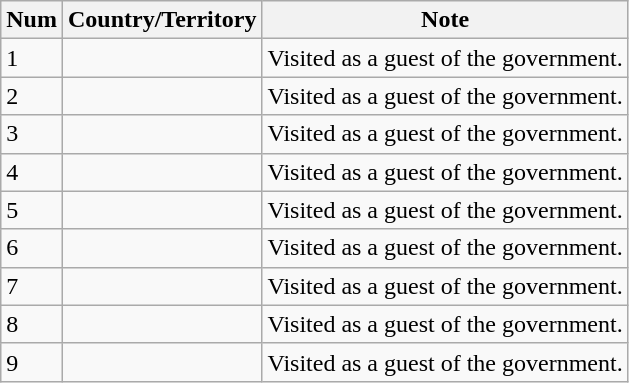<table class="wikitable">
<tr>
<th>Num</th>
<th>Country/Territory</th>
<th>Note</th>
</tr>
<tr>
<td>1</td>
<td></td>
<td>Visited as a guest of the government.</td>
</tr>
<tr>
<td>2</td>
<td></td>
<td>Visited as a guest of the government.</td>
</tr>
<tr>
<td>3</td>
<td></td>
<td>Visited as a guest of the government.</td>
</tr>
<tr>
<td>4</td>
<td></td>
<td>Visited as a guest of the government.</td>
</tr>
<tr>
<td>5</td>
<td></td>
<td>Visited as a guest of the government.</td>
</tr>
<tr>
<td>6</td>
<td></td>
<td>Visited as a guest of the government.</td>
</tr>
<tr>
<td>7</td>
<td></td>
<td>Visited as a guest of the government.</td>
</tr>
<tr>
<td>8</td>
<td></td>
<td>Visited as a guest of the government.</td>
</tr>
<tr>
<td>9</td>
<td></td>
<td>Visited as a guest of the government.</td>
</tr>
</table>
